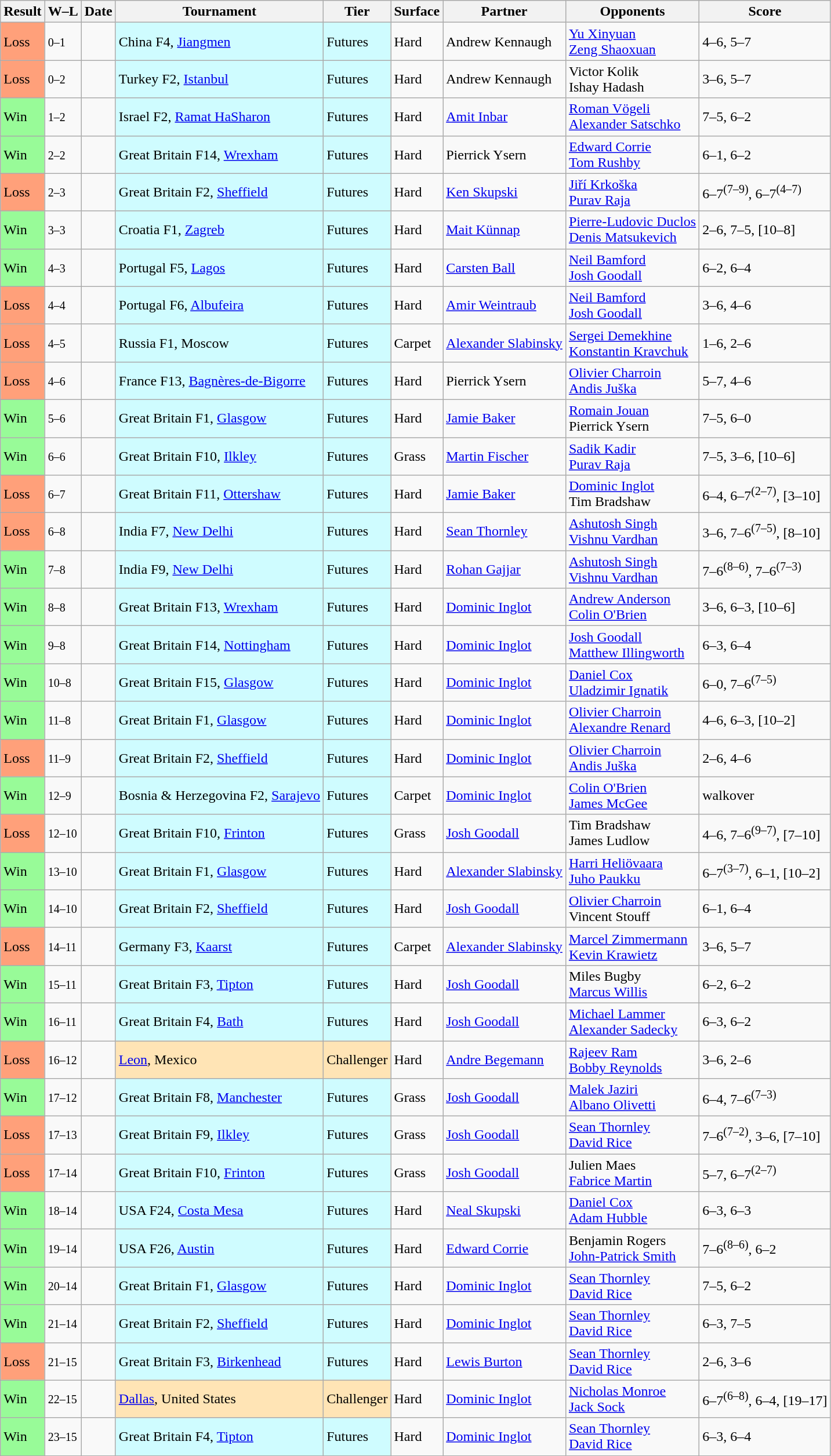<table class="sortable wikitable">
<tr>
<th>Result</th>
<th class="unsortable">W–L</th>
<th>Date</th>
<th>Tournament</th>
<th>Tier</th>
<th>Surface</th>
<th>Partner</th>
<th>Opponents</th>
<th class="unsortable">Score</th>
</tr>
<tr>
<td bgcolor=FFA07A>Loss</td>
<td><small>0–1</small></td>
<td></td>
<td style="background:#cffcff;">China F4, <a href='#'>Jiangmen</a></td>
<td style="background:#cffcff;">Futures</td>
<td>Hard</td>
<td> Andrew Kennaugh</td>
<td> <a href='#'>Yu Xinyuan</a> <br>  <a href='#'>Zeng Shaoxuan</a></td>
<td>4–6, 5–7</td>
</tr>
<tr>
<td bgcolor=FFA07A>Loss</td>
<td><small>0–2</small></td>
<td></td>
<td style="background:#cffcff;">Turkey F2, <a href='#'>Istanbul</a></td>
<td style="background:#cffcff;">Futures</td>
<td>Hard</td>
<td> Andrew Kennaugh</td>
<td> Victor Kolik <br>  Ishay Hadash</td>
<td>3–6, 5–7</td>
</tr>
<tr>
<td bgcolor=98FB98>Win</td>
<td><small>1–2</small></td>
<td></td>
<td style="background:#cffcff;">Israel F2, <a href='#'>Ramat HaSharon</a></td>
<td style="background:#cffcff;">Futures</td>
<td>Hard</td>
<td> <a href='#'>Amit Inbar</a></td>
<td> <a href='#'>Roman Vögeli</a> <br>  <a href='#'>Alexander Satschko</a></td>
<td>7–5, 6–2</td>
</tr>
<tr>
<td bgcolor=98FB98>Win</td>
<td><small>2–2</small></td>
<td></td>
<td style="background:#cffcff;">Great Britain F14, <a href='#'>Wrexham</a></td>
<td style="background:#cffcff;">Futures</td>
<td>Hard</td>
<td> Pierrick Ysern</td>
<td> <a href='#'>Edward Corrie</a> <br>  <a href='#'>Tom Rushby</a></td>
<td>6–1, 6–2</td>
</tr>
<tr>
<td bgcolor=FFA07A>Loss</td>
<td><small>2–3</small></td>
<td></td>
<td style="background:#cffcff;">Great Britain F2, <a href='#'>Sheffield</a></td>
<td style="background:#cffcff;">Futures</td>
<td>Hard</td>
<td> <a href='#'>Ken Skupski</a></td>
<td> <a href='#'>Jiří Krkoška</a> <br>  <a href='#'>Purav Raja</a></td>
<td>6–7<sup>(7–9)</sup>, 6–7<sup>(4–7)</sup></td>
</tr>
<tr>
<td bgcolor=98FB98>Win</td>
<td><small>3–3</small></td>
<td></td>
<td style="background:#cffcff;">Croatia F1, <a href='#'>Zagreb</a></td>
<td style="background:#cffcff;">Futures</td>
<td>Hard</td>
<td> <a href='#'>Mait Künnap</a></td>
<td> <a href='#'>Pierre-Ludovic Duclos</a> <br>  <a href='#'>Denis Matsukevich</a></td>
<td>2–6, 7–5, [10–8]</td>
</tr>
<tr>
<td bgcolor=98FB98>Win</td>
<td><small>4–3</small></td>
<td></td>
<td style="background:#cffcff;">Portugal F5, <a href='#'>Lagos</a></td>
<td style="background:#cffcff;">Futures</td>
<td>Hard</td>
<td> <a href='#'>Carsten Ball</a></td>
<td> <a href='#'>Neil Bamford</a> <br>  <a href='#'>Josh Goodall</a></td>
<td>6–2, 6–4</td>
</tr>
<tr>
<td bgcolor=FFA07A>Loss</td>
<td><small>4–4</small></td>
<td></td>
<td style="background:#cffcff;">Portugal F6, <a href='#'>Albufeira</a></td>
<td style="background:#cffcff;">Futures</td>
<td>Hard</td>
<td> <a href='#'>Amir Weintraub</a></td>
<td> <a href='#'>Neil Bamford</a> <br>  <a href='#'>Josh Goodall</a></td>
<td>3–6, 4–6</td>
</tr>
<tr>
<td bgcolor=FFA07A>Loss</td>
<td><small>4–5</small></td>
<td></td>
<td style="background:#cffcff;">Russia F1, Moscow</td>
<td style="background:#cffcff;">Futures</td>
<td>Carpet</td>
<td> <a href='#'>Alexander Slabinsky</a></td>
<td> <a href='#'>Sergei Demekhine</a> <br>  <a href='#'>Konstantin Kravchuk</a></td>
<td>1–6, 2–6</td>
</tr>
<tr>
<td bgcolor=FFA07A>Loss</td>
<td><small>4–6</small></td>
<td></td>
<td style="background:#cffcff;">France F13, <a href='#'>Bagnères-de-Bigorre</a></td>
<td style="background:#cffcff;">Futures</td>
<td>Hard</td>
<td> Pierrick Ysern</td>
<td> <a href='#'>Olivier Charroin</a> <br>  <a href='#'>Andis Juška</a></td>
<td>5–7, 4–6</td>
</tr>
<tr>
<td bgcolor=98FB98>Win</td>
<td><small>5–6</small></td>
<td></td>
<td style="background:#cffcff;">Great Britain F1, <a href='#'>Glasgow</a></td>
<td style="background:#cffcff;">Futures</td>
<td>Hard</td>
<td> <a href='#'>Jamie Baker</a></td>
<td> <a href='#'>Romain Jouan</a> <br>  Pierrick Ysern</td>
<td>7–5, 6–0</td>
</tr>
<tr>
<td bgcolor=98FB98>Win</td>
<td><small>6–6</small></td>
<td></td>
<td style="background:#cffcff;">Great Britain F10, <a href='#'>Ilkley</a></td>
<td style="background:#cffcff;">Futures</td>
<td>Grass</td>
<td> <a href='#'>Martin Fischer</a></td>
<td> <a href='#'>Sadik Kadir</a> <br>  <a href='#'>Purav Raja</a></td>
<td>7–5, 3–6, [10–6]</td>
</tr>
<tr>
<td bgcolor=FFA07A>Loss</td>
<td><small>6–7</small></td>
<td></td>
<td style="background:#cffcff;">Great Britain F11, <a href='#'>Ottershaw</a></td>
<td style="background:#cffcff;">Futures</td>
<td>Hard</td>
<td> <a href='#'>Jamie Baker</a></td>
<td> <a href='#'>Dominic Inglot</a> <br>  Tim Bradshaw</td>
<td>6–4, 6–7<sup>(2–7)</sup>, [3–10]</td>
</tr>
<tr>
<td bgcolor=FFA07A>Loss</td>
<td><small>6–8</small></td>
<td></td>
<td style="background:#cffcff;">India F7, <a href='#'>New Delhi</a></td>
<td style="background:#cffcff;">Futures</td>
<td>Hard</td>
<td> <a href='#'>Sean Thornley</a></td>
<td> <a href='#'>Ashutosh Singh</a> <br>  <a href='#'>Vishnu Vardhan</a></td>
<td>3–6, 7–6<sup>(7–5)</sup>, [8–10]</td>
</tr>
<tr>
<td bgcolor=98FB98>Win</td>
<td><small>7–8</small></td>
<td></td>
<td style="background:#cffcff;">India F9, <a href='#'>New Delhi</a></td>
<td style="background:#cffcff;">Futures</td>
<td>Hard</td>
<td> <a href='#'>Rohan Gajjar</a></td>
<td> <a href='#'>Ashutosh Singh</a> <br>  <a href='#'>Vishnu Vardhan</a></td>
<td>7–6<sup>(8–6)</sup>, 7–6<sup>(7–3)</sup></td>
</tr>
<tr>
<td bgcolor=98FB98>Win</td>
<td><small>8–8</small></td>
<td></td>
<td style="background:#cffcff;">Great Britain F13, <a href='#'>Wrexham</a></td>
<td style="background:#cffcff;">Futures</td>
<td>Hard</td>
<td> <a href='#'>Dominic Inglot</a></td>
<td> <a href='#'>Andrew Anderson</a> <br>  <a href='#'>Colin O'Brien</a></td>
<td>3–6, 6–3, [10–6]</td>
</tr>
<tr>
<td bgcolor=98FB98>Win</td>
<td><small>9–8</small></td>
<td></td>
<td style="background:#cffcff;">Great Britain F14, <a href='#'>Nottingham</a></td>
<td style="background:#cffcff;">Futures</td>
<td>Hard</td>
<td> <a href='#'>Dominic Inglot</a></td>
<td> <a href='#'>Josh Goodall</a> <br>  <a href='#'>Matthew Illingworth</a></td>
<td>6–3, 6–4</td>
</tr>
<tr>
<td bgcolor=98FB98>Win</td>
<td><small>10–8</small></td>
<td></td>
<td style="background:#cffcff;">Great Britain F15, <a href='#'>Glasgow</a></td>
<td style="background:#cffcff;">Futures</td>
<td>Hard</td>
<td> <a href='#'>Dominic Inglot</a></td>
<td> <a href='#'>Daniel Cox</a> <br>  <a href='#'>Uladzimir Ignatik</a></td>
<td>6–0, 7–6<sup>(7–5)</sup></td>
</tr>
<tr>
<td bgcolor=98FB98>Win</td>
<td><small>11–8</small></td>
<td></td>
<td style="background:#cffcff;">Great Britain F1, <a href='#'>Glasgow</a></td>
<td style="background:#cffcff;">Futures</td>
<td>Hard</td>
<td> <a href='#'>Dominic Inglot</a></td>
<td> <a href='#'>Olivier Charroin</a> <br>  <a href='#'>Alexandre Renard</a></td>
<td>4–6, 6–3, [10–2]</td>
</tr>
<tr>
<td bgcolor=FFA07A>Loss</td>
<td><small>11–9</small></td>
<td></td>
<td style="background:#cffcff;">Great Britain F2, <a href='#'>Sheffield</a></td>
<td style="background:#cffcff;">Futures</td>
<td>Hard</td>
<td> <a href='#'>Dominic Inglot</a></td>
<td> <a href='#'>Olivier Charroin</a> <br>  <a href='#'>Andis Juška</a></td>
<td>2–6, 4–6</td>
</tr>
<tr>
<td bgcolor=98FB98>Win</td>
<td><small>12–9</small></td>
<td></td>
<td style="background:#cffcff;">Bosnia & Herzegovina F2, <a href='#'>Sarajevo</a></td>
<td style="background:#cffcff;">Futures</td>
<td>Carpet</td>
<td> <a href='#'>Dominic Inglot</a></td>
<td> <a href='#'>Colin O'Brien</a> <br>  <a href='#'>James McGee</a></td>
<td>walkover</td>
</tr>
<tr>
<td bgcolor=FFA07A>Loss</td>
<td><small>12–10</small></td>
<td></td>
<td style="background:#cffcff;">Great Britain F10, <a href='#'>Frinton</a></td>
<td style="background:#cffcff;">Futures</td>
<td>Grass</td>
<td> <a href='#'>Josh Goodall</a></td>
<td> Tim Bradshaw <br>  James Ludlow</td>
<td>4–6, 7–6<sup>(9–7)</sup>, [7–10]</td>
</tr>
<tr>
<td bgcolor=98FB98>Win</td>
<td><small>13–10</small></td>
<td></td>
<td style="background:#cffcff;">Great Britain F1, <a href='#'>Glasgow</a></td>
<td style="background:#cffcff;">Futures</td>
<td>Hard</td>
<td> <a href='#'>Alexander Slabinsky</a></td>
<td> <a href='#'>Harri Heliövaara</a> <br>  <a href='#'>Juho Paukku</a></td>
<td>6–7<sup>(3–7)</sup>, 6–1, [10–2]</td>
</tr>
<tr>
<td bgcolor=98FB98>Win</td>
<td><small>14–10</small></td>
<td></td>
<td style="background:#cffcff;">Great Britain F2, <a href='#'>Sheffield</a></td>
<td style="background:#cffcff;">Futures</td>
<td>Hard</td>
<td> <a href='#'>Josh Goodall</a></td>
<td> <a href='#'>Olivier Charroin</a> <br>  Vincent Stouff</td>
<td>6–1, 6–4</td>
</tr>
<tr>
<td bgcolor=FFA07A>Loss</td>
<td><small>14–11</small></td>
<td></td>
<td style="background:#cffcff;">Germany F3, <a href='#'>Kaarst</a></td>
<td style="background:#cffcff;">Futures</td>
<td>Carpet</td>
<td> <a href='#'>Alexander Slabinsky</a></td>
<td> <a href='#'>Marcel Zimmermann</a> <br>  <a href='#'>Kevin Krawietz</a></td>
<td>3–6, 5–7</td>
</tr>
<tr>
<td bgcolor=98FB98>Win</td>
<td><small>15–11</small></td>
<td></td>
<td style="background:#cffcff;">Great Britain F3, <a href='#'>Tipton</a></td>
<td style="background:#cffcff;">Futures</td>
<td>Hard</td>
<td> <a href='#'>Josh Goodall</a></td>
<td> Miles Bugby <br>  <a href='#'>Marcus Willis</a></td>
<td>6–2, 6–2</td>
</tr>
<tr>
<td bgcolor=98FB98>Win</td>
<td><small>16–11</small></td>
<td></td>
<td style="background:#cffcff;">Great Britain F4, <a href='#'>Bath</a></td>
<td style="background:#cffcff;">Futures</td>
<td>Hard</td>
<td> <a href='#'>Josh Goodall</a></td>
<td> <a href='#'>Michael Lammer</a> <br>  <a href='#'>Alexander Sadecky</a></td>
<td>6–3, 6–2</td>
</tr>
<tr>
<td bgcolor=FFA07A>Loss</td>
<td><small>16–12</small></td>
<td></td>
<td style="background:moccasin;"><a href='#'>Leon</a>, Mexico</td>
<td style="background:moccasin;">Challenger</td>
<td>Hard</td>
<td> <a href='#'>Andre Begemann</a></td>
<td> <a href='#'>Rajeev Ram</a> <br>  <a href='#'>Bobby Reynolds</a></td>
<td>3–6, 2–6</td>
</tr>
<tr>
<td bgcolor=98FB98>Win</td>
<td><small>17–12</small></td>
<td></td>
<td style="background:#cffcff;">Great Britain F8, <a href='#'>Manchester</a></td>
<td style="background:#cffcff;">Futures</td>
<td>Grass</td>
<td> <a href='#'>Josh Goodall</a></td>
<td> <a href='#'>Malek Jaziri</a> <br>  <a href='#'>Albano Olivetti</a></td>
<td>6–4, 7–6<sup>(7–3)</sup></td>
</tr>
<tr>
<td bgcolor=FFA07A>Loss</td>
<td><small>17–13</small></td>
<td></td>
<td style="background:#cffcff;">Great Britain F9, <a href='#'>Ilkley</a></td>
<td style="background:#cffcff;">Futures</td>
<td>Grass</td>
<td> <a href='#'>Josh Goodall</a></td>
<td> <a href='#'>Sean Thornley</a> <br>  <a href='#'>David Rice</a></td>
<td>7–6<sup>(7–2)</sup>, 3–6, [7–10]</td>
</tr>
<tr>
<td bgcolor=FFA07A>Loss</td>
<td><small>17–14</small></td>
<td></td>
<td style="background:#cffcff;">Great Britain F10, <a href='#'>Frinton</a></td>
<td style="background:#cffcff;">Futures</td>
<td>Grass</td>
<td> <a href='#'>Josh Goodall</a></td>
<td> Julien Maes <br>  <a href='#'>Fabrice Martin</a></td>
<td>5–7, 6–7<sup>(2–7)</sup></td>
</tr>
<tr>
<td bgcolor=98FB98>Win</td>
<td><small>18–14</small></td>
<td></td>
<td style="background:#cffcff;">USA F24, <a href='#'>Costa Mesa</a></td>
<td style="background:#cffcff;">Futures</td>
<td>Hard</td>
<td> <a href='#'>Neal Skupski</a></td>
<td> <a href='#'>Daniel Cox</a> <br>  <a href='#'>Adam Hubble</a></td>
<td>6–3, 6–3</td>
</tr>
<tr>
<td bgcolor=98FB98>Win</td>
<td><small>19–14</small></td>
<td></td>
<td style="background:#cffcff;">USA F26, <a href='#'>Austin</a></td>
<td style="background:#cffcff;">Futures</td>
<td>Hard</td>
<td> <a href='#'>Edward Corrie</a></td>
<td> Benjamin Rogers <br>  <a href='#'>John-Patrick Smith</a></td>
<td>7–6<sup>(8–6)</sup>, 6–2</td>
</tr>
<tr>
<td bgcolor=98FB98>Win</td>
<td><small>20–14</small></td>
<td></td>
<td style="background:#cffcff;">Great Britain F1, <a href='#'>Glasgow</a></td>
<td style="background:#cffcff;">Futures</td>
<td>Hard</td>
<td> <a href='#'>Dominic Inglot</a></td>
<td> <a href='#'>Sean Thornley</a> <br>  <a href='#'>David Rice</a></td>
<td>7–5, 6–2</td>
</tr>
<tr>
<td bgcolor=98FB98>Win</td>
<td><small>21–14</small></td>
<td></td>
<td style="background:#cffcff;">Great Britain F2, <a href='#'>Sheffield</a></td>
<td style="background:#cffcff;">Futures</td>
<td>Hard</td>
<td> <a href='#'>Dominic Inglot</a></td>
<td> <a href='#'>Sean Thornley</a> <br>  <a href='#'>David Rice</a></td>
<td>6–3, 7–5</td>
</tr>
<tr>
<td bgcolor=FFA07A>Loss</td>
<td><small>21–15</small></td>
<td></td>
<td style="background:#cffcff;">Great Britain F3, <a href='#'>Birkenhead</a></td>
<td style="background:#cffcff;">Futures</td>
<td>Hard</td>
<td> <a href='#'>Lewis Burton</a></td>
<td> <a href='#'>Sean Thornley</a> <br>  <a href='#'>David Rice</a></td>
<td>2–6, 3–6</td>
</tr>
<tr>
<td bgcolor=98FB98>Win</td>
<td><small>22–15</small></td>
<td></td>
<td style="background:moccasin;"><a href='#'>Dallas</a>, United States</td>
<td style="background:moccasin;">Challenger</td>
<td>Hard</td>
<td> <a href='#'>Dominic Inglot</a></td>
<td> <a href='#'>Nicholas Monroe</a> <br>  <a href='#'>Jack Sock</a></td>
<td>6–7<sup>(6–8)</sup>, 6–4, [19–17]</td>
</tr>
<tr>
<td bgcolor=98FB98>Win</td>
<td><small>23–15</small></td>
<td></td>
<td style="background:#cffcff;">Great Britain F4, <a href='#'>Tipton</a></td>
<td style="background:#cffcff;">Futures</td>
<td>Hard</td>
<td> <a href='#'>Dominic Inglot</a></td>
<td> <a href='#'>Sean Thornley</a> <br>  <a href='#'>David Rice</a></td>
<td>6–3, 6–4</td>
</tr>
</table>
